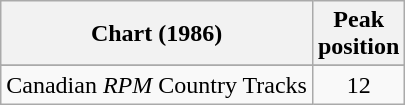<table class="wikitable sortable">
<tr>
<th align="left">Chart (1986)</th>
<th align="center">Peak<br>position</th>
</tr>
<tr>
</tr>
<tr>
<td align="left">Canadian <em>RPM</em> Country Tracks</td>
<td align="center">12</td>
</tr>
</table>
